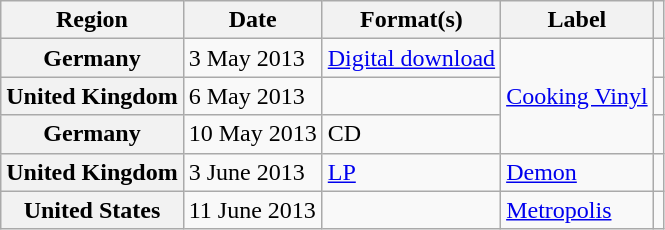<table class="wikitable plainrowheaders">
<tr>
<th scope="col">Region</th>
<th scope="col">Date</th>
<th scope="col">Format(s)</th>
<th scope="col">Label</th>
<th scope="col"></th>
</tr>
<tr>
<th scope="row">Germany</th>
<td>3 May 2013</td>
<td><a href='#'>Digital download</a></td>
<td rowspan="3"><a href='#'>Cooking Vinyl</a></td>
<td align="center"></td>
</tr>
<tr>
<th scope="row">United Kingdom</th>
<td>6 May 2013</td>
<td></td>
<td align="center"></td>
</tr>
<tr>
<th scope="row">Germany</th>
<td>10 May 2013</td>
<td>CD</td>
<td align="center"></td>
</tr>
<tr>
<th scope="row">United Kingdom</th>
<td>3 June 2013</td>
<td><a href='#'>LP</a></td>
<td><a href='#'>Demon</a></td>
<td align="center"></td>
</tr>
<tr>
<th scope="row">United States</th>
<td>11 June 2013</td>
<td></td>
<td><a href='#'>Metropolis</a></td>
<td align="center"></td>
</tr>
</table>
